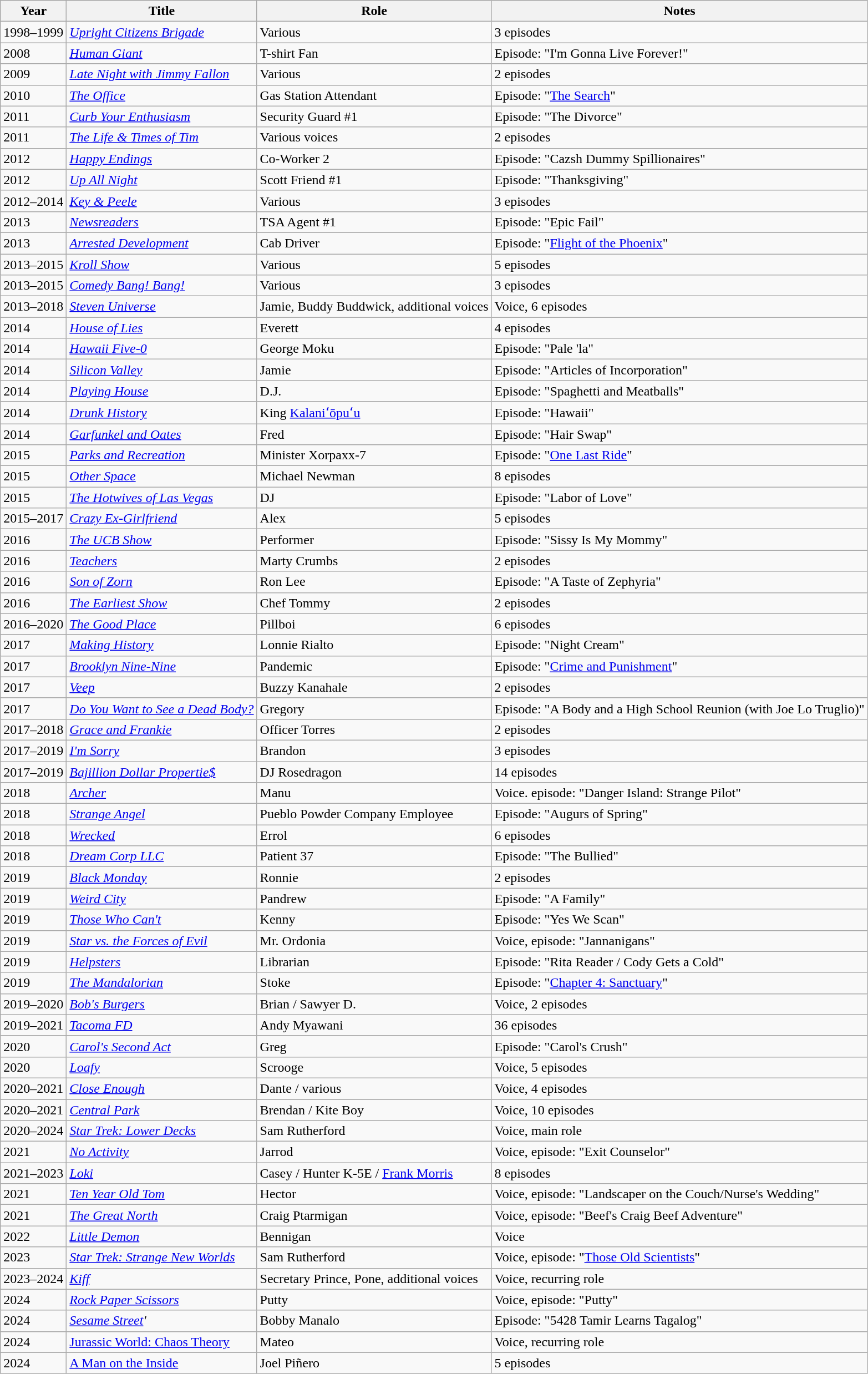<table class="wikitable">
<tr>
<th>Year</th>
<th>Title</th>
<th>Role</th>
<th>Notes</th>
</tr>
<tr>
<td>1998–1999</td>
<td><em><a href='#'>Upright Citizens Brigade</a></em></td>
<td>Various</td>
<td>3 episodes</td>
</tr>
<tr>
<td>2008</td>
<td><em><a href='#'>Human Giant</a></em></td>
<td>T-shirt Fan</td>
<td>Episode: "I'm Gonna Live Forever!"</td>
</tr>
<tr>
<td>2009</td>
<td><em><a href='#'>Late Night with Jimmy Fallon</a></em></td>
<td>Various</td>
<td>2 episodes</td>
</tr>
<tr>
<td>2010</td>
<td><em><a href='#'>The Office</a></em></td>
<td>Gas Station Attendant</td>
<td>Episode: "<a href='#'>The Search</a>"</td>
</tr>
<tr>
<td>2011</td>
<td><em><a href='#'>Curb Your Enthusiasm</a></em></td>
<td>Security Guard #1</td>
<td>Episode: "The Divorce"</td>
</tr>
<tr>
<td>2011</td>
<td><em><a href='#'>The Life & Times of Tim</a></em></td>
<td>Various voices</td>
<td>2 episodes</td>
</tr>
<tr>
<td>2012</td>
<td><em><a href='#'>Happy Endings</a></em></td>
<td>Co-Worker 2</td>
<td>Episode: "Cazsh Dummy Spillionaires"</td>
</tr>
<tr>
<td>2012</td>
<td><em><a href='#'>Up All Night</a></em></td>
<td>Scott Friend #1</td>
<td>Episode: "Thanksgiving"</td>
</tr>
<tr>
<td>2012–2014</td>
<td><em><a href='#'>Key & Peele</a></em></td>
<td>Various</td>
<td>3 episodes</td>
</tr>
<tr>
<td>2013</td>
<td><em><a href='#'>Newsreaders</a></em></td>
<td>TSA Agent #1</td>
<td>Episode: "Epic Fail"</td>
</tr>
<tr>
<td>2013</td>
<td><em><a href='#'>Arrested Development</a></em></td>
<td>Cab Driver</td>
<td>Episode: "<a href='#'>Flight of the Phoenix</a>"</td>
</tr>
<tr>
<td>2013–2015</td>
<td><em><a href='#'>Kroll Show</a></em></td>
<td>Various</td>
<td>5 episodes</td>
</tr>
<tr>
<td>2013–2015</td>
<td><em><a href='#'>Comedy Bang! Bang!</a></em></td>
<td>Various</td>
<td>3 episodes</td>
</tr>
<tr>
<td>2013–2018</td>
<td><em><a href='#'>Steven Universe</a></em></td>
<td>Jamie, Buddy Buddwick, additional voices</td>
<td>Voice, 6 episodes</td>
</tr>
<tr>
<td>2014</td>
<td><em><a href='#'>House of Lies</a></em></td>
<td>Everett</td>
<td>4 episodes</td>
</tr>
<tr>
<td>2014</td>
<td><em><a href='#'>Hawaii Five-0</a></em></td>
<td>George Moku</td>
<td>Episode: "Pale 'la"</td>
</tr>
<tr>
<td>2014</td>
<td><em><a href='#'>Silicon Valley</a></em></td>
<td>Jamie</td>
<td>Episode: "Articles of Incorporation"</td>
</tr>
<tr>
<td>2014</td>
<td><em><a href='#'>Playing House</a></em></td>
<td>D.J.</td>
<td>Episode: "Spaghetti and Meatballs"</td>
</tr>
<tr>
<td>2014</td>
<td><em><a href='#'>Drunk History</a></em></td>
<td>King <a href='#'>Kalaniʻōpuʻu</a></td>
<td>Episode: "Hawaii"</td>
</tr>
<tr>
<td>2014</td>
<td><em><a href='#'>Garfunkel and Oates</a></em></td>
<td>Fred</td>
<td>Episode: "Hair Swap"</td>
</tr>
<tr>
<td>2015</td>
<td><em><a href='#'>Parks and Recreation</a></em></td>
<td>Minister Xorpaxx-7</td>
<td>Episode: "<a href='#'>One Last Ride</a>"</td>
</tr>
<tr>
<td>2015</td>
<td><em><a href='#'>Other Space</a></em></td>
<td>Michael Newman</td>
<td>8 episodes</td>
</tr>
<tr>
<td>2015</td>
<td><em><a href='#'>The Hotwives of Las Vegas</a></em></td>
<td>DJ</td>
<td>Episode: "Labor of Love"</td>
</tr>
<tr>
<td>2015–2017</td>
<td><em><a href='#'>Crazy Ex-Girlfriend</a></em></td>
<td>Alex</td>
<td>5 episodes</td>
</tr>
<tr>
<td>2016</td>
<td><em><a href='#'>The UCB Show</a></em></td>
<td>Performer</td>
<td>Episode: "Sissy Is My Mommy"</td>
</tr>
<tr>
<td>2016</td>
<td><em><a href='#'>Teachers</a></em></td>
<td>Marty Crumbs</td>
<td>2 episodes</td>
</tr>
<tr>
<td>2016</td>
<td><em><a href='#'>Son of Zorn</a></em></td>
<td>Ron Lee</td>
<td>Episode: "A Taste of Zephyria"</td>
</tr>
<tr>
<td>2016</td>
<td><em><a href='#'>The Earliest Show</a></em></td>
<td>Chef Tommy</td>
<td>2 episodes</td>
</tr>
<tr>
<td>2016–2020</td>
<td><em><a href='#'>The Good Place</a></em></td>
<td>Pillboi</td>
<td>6 episodes</td>
</tr>
<tr>
<td>2017</td>
<td><em><a href='#'>Making History</a></em></td>
<td>Lonnie Rialto</td>
<td>Episode: "Night Cream"</td>
</tr>
<tr>
<td>2017</td>
<td><em><a href='#'>Brooklyn Nine-Nine</a></em></td>
<td>Pandemic</td>
<td>Episode: "<a href='#'>Crime and Punishment</a>"</td>
</tr>
<tr>
<td>2017</td>
<td><em><a href='#'>Veep</a></em></td>
<td>Buzzy Kanahale</td>
<td>2 episodes</td>
</tr>
<tr>
<td>2017</td>
<td><em><a href='#'>Do You Want to See a Dead Body?</a></em></td>
<td>Gregory</td>
<td>Episode: "A Body and a High School Reunion (with Joe Lo Truglio)"</td>
</tr>
<tr>
<td>2017–2018</td>
<td><em><a href='#'>Grace and Frankie</a></em></td>
<td>Officer Torres</td>
<td>2 episodes</td>
</tr>
<tr>
<td>2017–2019</td>
<td><em><a href='#'>I'm Sorry</a></em></td>
<td>Brandon</td>
<td>3 episodes</td>
</tr>
<tr>
<td>2017–2019</td>
<td><em><a href='#'>Bajillion Dollar Propertie$</a></em></td>
<td>DJ Rosedragon</td>
<td>14 episodes</td>
</tr>
<tr>
<td>2018</td>
<td><em><a href='#'>Archer</a></em></td>
<td>Manu</td>
<td>Voice. episode: "Danger Island: Strange Pilot"</td>
</tr>
<tr>
<td>2018</td>
<td><em><a href='#'>Strange Angel</a></em></td>
<td>Pueblo Powder Company Employee</td>
<td>Episode: "Augurs of Spring"</td>
</tr>
<tr>
<td>2018</td>
<td><em><a href='#'>Wrecked</a></em></td>
<td>Errol</td>
<td>6 episodes</td>
</tr>
<tr>
<td>2018</td>
<td><em><a href='#'>Dream Corp LLC</a></em></td>
<td>Patient 37</td>
<td>Episode: "The Bullied"</td>
</tr>
<tr>
<td>2019</td>
<td><em><a href='#'>Black Monday</a></em></td>
<td>Ronnie</td>
<td>2 episodes</td>
</tr>
<tr>
<td>2019</td>
<td><em><a href='#'>Weird City</a></em></td>
<td>Pandrew</td>
<td>Episode: "A Family"</td>
</tr>
<tr>
<td>2019</td>
<td><em><a href='#'>Those Who Can't</a></em></td>
<td>Kenny</td>
<td>Episode: "Yes We Scan"</td>
</tr>
<tr>
<td>2019</td>
<td><em><a href='#'>Star vs. the Forces of Evil</a></em></td>
<td>Mr. Ordonia</td>
<td>Voice, episode: "Jannanigans"</td>
</tr>
<tr>
<td>2019</td>
<td><em><a href='#'>Helpsters</a></em></td>
<td>Librarian</td>
<td>Episode: "Rita Reader / Cody Gets a Cold"</td>
</tr>
<tr>
<td>2019</td>
<td><em><a href='#'>The Mandalorian</a></em></td>
<td>Stoke</td>
<td>Episode: "<a href='#'>Chapter 4: Sanctuary</a>"</td>
</tr>
<tr>
<td>2019–2020</td>
<td><em><a href='#'>Bob's Burgers</a></em></td>
<td>Brian / Sawyer D.</td>
<td>Voice, 2 episodes</td>
</tr>
<tr>
<td>2019–2021</td>
<td><em><a href='#'>Tacoma FD</a></em></td>
<td>Andy Myawani</td>
<td>36 episodes</td>
</tr>
<tr>
<td>2020</td>
<td><em><a href='#'>Carol's Second Act</a></em></td>
<td>Greg</td>
<td>Episode: "Carol's Crush"</td>
</tr>
<tr>
<td>2020</td>
<td><em><a href='#'>Loafy</a></em></td>
<td>Scrooge</td>
<td>Voice, 5 episodes</td>
</tr>
<tr>
<td>2020–2021</td>
<td><em><a href='#'>Close Enough</a></em></td>
<td>Dante / various</td>
<td>Voice, 4 episodes</td>
</tr>
<tr>
<td>2020–2021</td>
<td><em><a href='#'>Central Park</a></em></td>
<td>Brendan / Kite Boy</td>
<td>Voice, 10 episodes</td>
</tr>
<tr>
<td>2020–2024</td>
<td><em><a href='#'>Star Trek: Lower Decks</a></em></td>
<td>Sam Rutherford</td>
<td>Voice, main role</td>
</tr>
<tr>
<td>2021</td>
<td><em><a href='#'>No Activity</a></em></td>
<td>Jarrod</td>
<td>Voice, episode: "Exit Counselor"</td>
</tr>
<tr>
<td>2021–2023</td>
<td><em><a href='#'>Loki</a></em></td>
<td>Casey / Hunter K-5E / <a href='#'>Frank Morris</a></td>
<td>8 episodes</td>
</tr>
<tr>
<td>2021</td>
<td><em><a href='#'>Ten Year Old Tom</a></em></td>
<td>Hector</td>
<td>Voice, episode: "Landscaper on the Couch/Nurse's Wedding"</td>
</tr>
<tr>
<td>2021</td>
<td><em><a href='#'>The Great North</a></em></td>
<td>Craig Ptarmigan</td>
<td>Voice, episode: "Beef's Craig Beef Adventure"</td>
</tr>
<tr>
<td>2022</td>
<td><em><a href='#'>Little Demon</a></em></td>
<td>Bennigan</td>
<td>Voice</td>
</tr>
<tr>
<td>2023</td>
<td><em><a href='#'>Star Trek: Strange New Worlds</a></em></td>
<td>Sam Rutherford</td>
<td>Voice, episode: "<a href='#'>Those Old Scientists</a>"</td>
</tr>
<tr>
<td>2023–2024</td>
<td><em><a href='#'>Kiff</a></em></td>
<td>Secretary Prince, Pone, additional voices</td>
<td>Voice, recurring role</td>
</tr>
<tr>
<td>2024</td>
<td><em><a href='#'>Rock Paper Scissors</a></em></td>
<td>Putty</td>
<td>Voice, episode: "Putty"</td>
</tr>
<tr>
<td>2024</td>
<td><em><a href='#'>Sesame Street</a>'</td>
<td>Bobby Manalo</td>
<td>Episode: "5428 Tamir Learns Tagalog"</td>
</tr>
<tr>
<td>2024</td>
<td></em><a href='#'>Jurassic World: Chaos Theory</a><em></td>
<td>Mateo</td>
<td>Voice, recurring role</td>
</tr>
<tr>
<td>2024</td>
<td></em><a href='#'>A Man on the Inside</a><em></td>
<td>Joel Piñero</td>
<td>5 episodes</td>
</tr>
</table>
